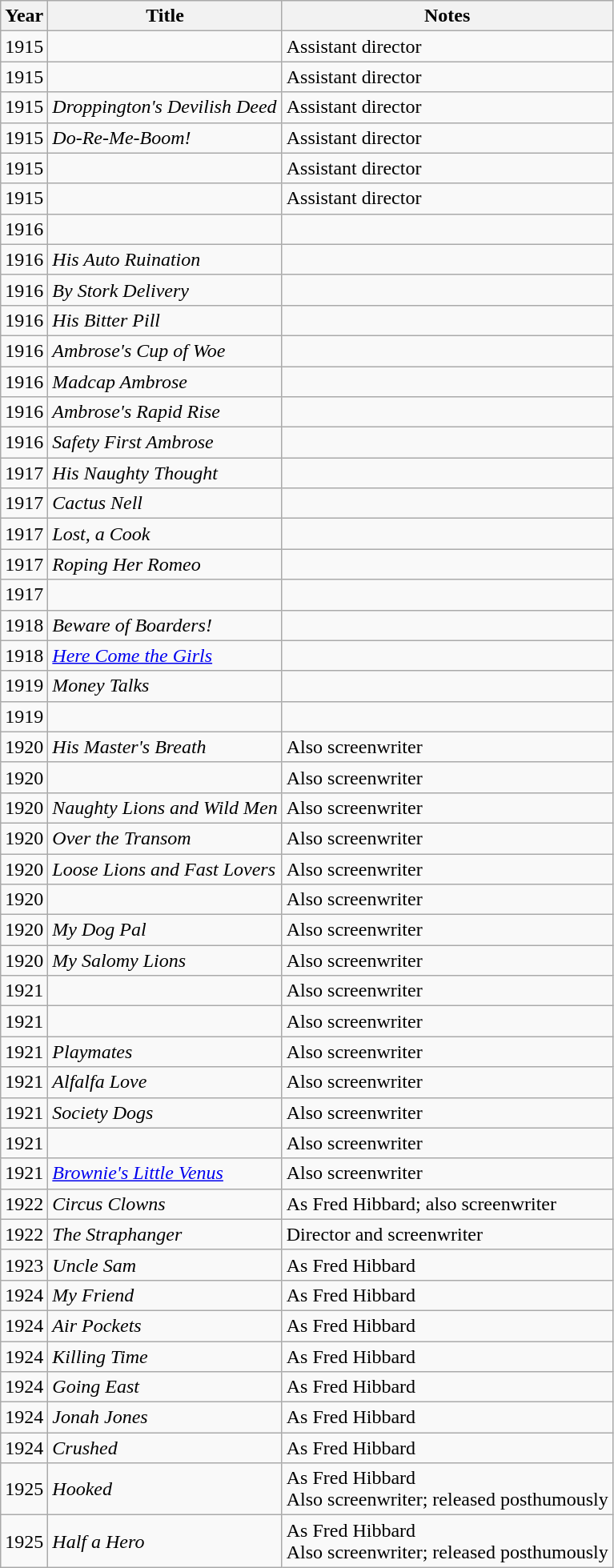<table class="wikitable sortable">
<tr>
<th>Year</th>
<th>Title</th>
<th class="unsortable">Notes</th>
</tr>
<tr>
<td>1915</td>
<td><em></em></td>
<td>Assistant director</td>
</tr>
<tr>
<td>1915</td>
<td><em></em></td>
<td>Assistant director</td>
</tr>
<tr>
<td>1915</td>
<td><em>Droppington's Devilish Deed</em></td>
<td>Assistant director</td>
</tr>
<tr>
<td>1915</td>
<td><em>Do-Re-Me-Boom!</em></td>
<td>Assistant director</td>
</tr>
<tr>
<td>1915</td>
<td><em></em></td>
<td>Assistant director</td>
</tr>
<tr>
<td>1915</td>
<td><em></em></td>
<td>Assistant director</td>
</tr>
<tr>
<td>1916</td>
<td><em></em></td>
<td></td>
</tr>
<tr>
<td>1916</td>
<td><em>His Auto Ruination</em></td>
<td></td>
</tr>
<tr>
<td>1916</td>
<td><em>By Stork Delivery</em></td>
<td></td>
</tr>
<tr>
<td>1916</td>
<td><em>His Bitter Pill</em></td>
<td></td>
</tr>
<tr>
<td>1916</td>
<td><em>Ambrose's Cup of Woe</em></td>
<td></td>
</tr>
<tr>
<td>1916</td>
<td><em>Madcap Ambrose</em></td>
<td></td>
</tr>
<tr>
<td>1916</td>
<td><em>Ambrose's Rapid Rise</em></td>
<td></td>
</tr>
<tr>
<td>1916</td>
<td><em>Safety First Ambrose</em></td>
<td></td>
</tr>
<tr>
<td>1917</td>
<td><em>His Naughty Thought</em></td>
<td></td>
</tr>
<tr>
<td>1917</td>
<td><em>Cactus Nell</em></td>
<td></td>
</tr>
<tr>
<td>1917</td>
<td><em>Lost, a Cook</em></td>
<td></td>
</tr>
<tr>
<td>1917</td>
<td><em>Roping Her Romeo</em></td>
<td></td>
</tr>
<tr>
<td>1917</td>
<td><em></em></td>
<td></td>
</tr>
<tr>
<td>1918</td>
<td><em>Beware of Boarders!</em></td>
<td></td>
</tr>
<tr>
<td>1918</td>
<td><em><a href='#'>Here Come the Girls</a></em></td>
<td></td>
</tr>
<tr>
<td>1919</td>
<td><em>Money Talks</em></td>
<td></td>
</tr>
<tr>
<td>1919</td>
<td><em></em></td>
<td></td>
</tr>
<tr>
<td>1920</td>
<td><em>His Master's Breath</em></td>
<td>Also screenwriter</td>
</tr>
<tr>
<td>1920</td>
<td><em></em></td>
<td>Also screenwriter</td>
</tr>
<tr>
<td>1920</td>
<td><em>Naughty Lions and Wild Men</em></td>
<td>Also screenwriter</td>
</tr>
<tr>
<td>1920</td>
<td><em>Over the Transom</em></td>
<td>Also screenwriter</td>
</tr>
<tr>
<td>1920</td>
<td><em>Loose Lions and Fast Lovers</em></td>
<td>Also screenwriter</td>
</tr>
<tr>
<td>1920</td>
<td><em></em></td>
<td>Also screenwriter</td>
</tr>
<tr>
<td>1920</td>
<td><em>My Dog Pal</em></td>
<td>Also screenwriter</td>
</tr>
<tr>
<td>1920</td>
<td><em>My Salomy Lions</em></td>
<td>Also screenwriter</td>
</tr>
<tr>
<td>1921</td>
<td><em></em></td>
<td>Also screenwriter</td>
</tr>
<tr>
<td>1921</td>
<td><em></em></td>
<td>Also screenwriter</td>
</tr>
<tr>
<td>1921</td>
<td><em>Playmates</em></td>
<td>Also screenwriter</td>
</tr>
<tr>
<td>1921</td>
<td><em>Alfalfa Love</em></td>
<td>Also screenwriter</td>
</tr>
<tr>
<td>1921</td>
<td><em>Society Dogs</em></td>
<td>Also screenwriter</td>
</tr>
<tr>
<td>1921</td>
<td><em></em></td>
<td>Also screenwriter</td>
</tr>
<tr>
<td>1921</td>
<td><em><a href='#'>Brownie's Little Venus</a></em></td>
<td>Also screenwriter</td>
</tr>
<tr>
<td>1922</td>
<td><em>Circus Clowns</em></td>
<td>As Fred Hibbard; also screenwriter</td>
</tr>
<tr>
<td>1922</td>
<td><em>The Straphanger</em></td>
<td>Director and screenwriter</td>
</tr>
<tr>
<td>1923</td>
<td><em>Uncle Sam</em></td>
<td>As Fred Hibbard</td>
</tr>
<tr>
<td>1924</td>
<td><em>My Friend</em></td>
<td>As Fred Hibbard</td>
</tr>
<tr>
<td>1924</td>
<td><em>Air Pockets</em></td>
<td>As Fred Hibbard</td>
</tr>
<tr>
<td>1924</td>
<td><em>Killing Time</em></td>
<td>As Fred Hibbard</td>
</tr>
<tr>
<td>1924</td>
<td><em>Going East</em></td>
<td>As Fred Hibbard</td>
</tr>
<tr>
<td>1924</td>
<td><em>Jonah Jones</em></td>
<td>As Fred Hibbard</td>
</tr>
<tr>
<td>1924</td>
<td><em>Crushed</em></td>
<td>As Fred Hibbard</td>
</tr>
<tr>
<td>1925</td>
<td><em>Hooked</em></td>
<td>As Fred Hibbard<br>Also screenwriter; released posthumously</td>
</tr>
<tr>
<td>1925</td>
<td><em>Half a Hero</em></td>
<td>As Fred Hibbard<br>Also screenwriter; released posthumously</td>
</tr>
</table>
